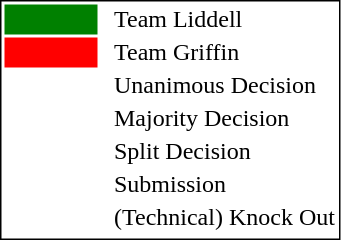<table style="border:1px solid black;" align=left>
<tr>
<td style="background:green; width:40px;"></td>
<td> </td>
<td>Team Liddell</td>
</tr>
<tr>
<td style="background:red; width:40px;"></td>
<td> </td>
<td>Team Griffin</td>
</tr>
<tr>
<td style="width:60px;"></td>
<td> </td>
<td>Unanimous Decision</td>
</tr>
<tr>
<td style="width:60px;"></td>
<td> </td>
<td>Majority Decision</td>
</tr>
<tr>
<td style="width:60px;"></td>
<td> </td>
<td>Split Decision</td>
</tr>
<tr>
<td style="width:60px;"></td>
<td> </td>
<td>Submission</td>
</tr>
<tr>
<td style="width:60px;"></td>
<td> </td>
<td>(Technical) Knock Out</td>
</tr>
<tr>
</tr>
</table>
